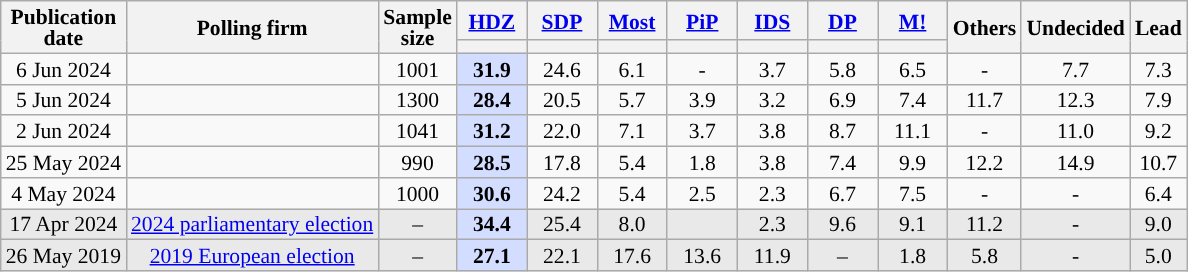<table class="wikitable mw-collapsible sortable" style="text-align:center;font-size:90%;line-height:14px;">
<tr>
<th rowspan="2">Publication<br>date</th>
<th rowspan="2">Polling firm</th>
<th rowspan="2">Sample<br>size</th>
<th class="unsortable" style="width:40px;"><a href='#'>HDZ</a><br></th>
<th class="unsortable" style="width:40px;"><a href='#'>SDP</a><br></th>
<th class="unsortable" style="width:40px;"><a href='#'>Most</a><br></th>
<th class="unsortable" style="width:40px;"><a href='#'>PiP</a><br></th>
<th class="unsortable" style="width:40px;"><a href='#'>IDS</a><br></th>
<th class="unsortable" style="width:40px;"><a href='#'>DP</a><br></th>
<th class="unsortable" style="width:40px;"><a href='#'>M!</a><br></th>
<th rowspan="2" style="width:40px;">Others</th>
<th rowspan="2" style="width:40px;">Undecided</th>
<th rowspan="2" style="width:25px;">Lead</th>
</tr>
<tr>
<th style="background:"></th>
<th data-sort-type="number" style="background:"></th>
<th style="background:"></th>
<th style="background:"></th>
<th style="background:"></th>
<th style="background:"></th>
<th style="background:"></th>
</tr>
<tr>
<td>6 Jun 2024</td>
<td></td>
<td>1001</td>
<td text style="background:#D3DDFF"><strong>31.9</strong><br></td>
<td>24.6<br></td>
<td>6.1<br></td>
<td>-</td>
<td>3.7<br></td>
<td>5.8<br></td>
<td>6.5<br></td>
<td>-<br></td>
<td>7.7</td>
<td style="background:">7.3</td>
</tr>
<tr>
<td>5 Jun 2024</td>
<td></td>
<td>1300</td>
<td text style="background:#D3DDFF"><strong>28.4</strong><br></td>
<td>20.5<br></td>
<td>5.7<br></td>
<td>3.9<br></td>
<td>3.2<br></td>
<td>6.9<br></td>
<td>7.4<br></td>
<td>11.7<br></td>
<td>12.3</td>
<td style="background:">7.9</td>
</tr>
<tr>
<td>2 Jun 2024</td>
<td></td>
<td>1041</td>
<td text style="background:#D3DDFF"><strong>31.2</strong><br></td>
<td>22.0<br></td>
<td>7.1<br></td>
<td>3.7<br></td>
<td>3.8<br></td>
<td>8.7<br></td>
<td>11.1<br></td>
<td>-</td>
<td>11.0</td>
<td style="background:">9.2</td>
</tr>
<tr>
<td>25 May 2024</td>
<td></td>
<td>990</td>
<td text style="background:#D3DDFF"><strong>28.5</strong><br></td>
<td>17.8<br></td>
<td>5.4<br></td>
<td>1.8<br></td>
<td>3.8<br></td>
<td>7.4<br></td>
<td>9.9<br></td>
<td>12.2<br></td>
<td>14.9</td>
<td style="background:">10.7</td>
</tr>
<tr>
<td>4 May 2024</td>
<td></td>
<td>1000</td>
<td text style="background:#D3DDFF"><strong>30.6</strong><br></td>
<td>24.2<br></td>
<td>5.4<br></td>
<td>2.5<br></td>
<td>2.3<br></td>
<td>6.7<br></td>
<td>7.5<br></td>
<td>-</td>
<td>-</td>
<td style="background:">6.4</td>
</tr>
<tr style="background:#E9E9E9;">
<td data-sort-value="2024-04-17">17 Apr 2024</td>
<td><a href='#'>2024 parliamentary election</a></td>
<td>–</td>
<td text style="background:#D3DDFF"><strong>34.4</strong></td>
<td>25.4</td>
<td>8.0</td>
<td></td>
<td>2.3</td>
<td>9.6</td>
<td>9.1</td>
<td>11.2</td>
<td>-</td>
<td style="background:">9.0</td>
</tr>
<tr style="background:#E9E9E9;">
<td data-sort-value="2019-05-26">26 May 2019</td>
<td><a href='#'>2019 European election</a></td>
<td>–</td>
<td text style="background:#D3DDFF"><strong>27.1</strong><br></td>
<td>22.1<br></td>
<td>17.6<br></td>
<td>13.6<br></td>
<td>11.9<br></td>
<td>–</td>
<td>1.8<br></td>
<td>5.8</td>
<td>-</td>
<td style="background:">5.0</td>
</tr>
</table>
